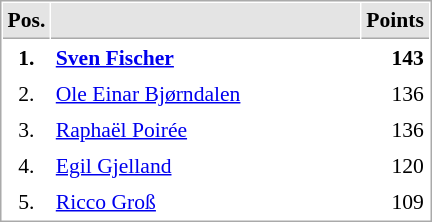<table cellspacing="1" cellpadding="3" style="border:1px solid #AAAAAA;font-size:90%">
<tr bgcolor="#E4E4E4">
<th style="border-bottom:1px solid #AAAAAA" width=10>Pos.</th>
<th style="border-bottom:1px solid #AAAAAA" width=200></th>
<th style="border-bottom:1px solid #AAAAAA" width=20>Points</th>
</tr>
<tr>
<td align="center"><strong>1.</strong></td>
<td> <strong><a href='#'>Sven Fischer</a></strong></td>
<td align="right"><strong>143</strong></td>
</tr>
<tr>
<td align="center">2.</td>
<td> <a href='#'>Ole Einar Bjørndalen</a></td>
<td align="right">136</td>
</tr>
<tr>
<td align="center">3.</td>
<td> <a href='#'>Raphaël Poirée</a></td>
<td align="right">136</td>
</tr>
<tr>
<td align="center">4.</td>
<td> <a href='#'>Egil Gjelland</a></td>
<td align="right">120</td>
</tr>
<tr>
<td align="center">5.</td>
<td> <a href='#'>Ricco Groß</a></td>
<td align="right">109</td>
</tr>
</table>
